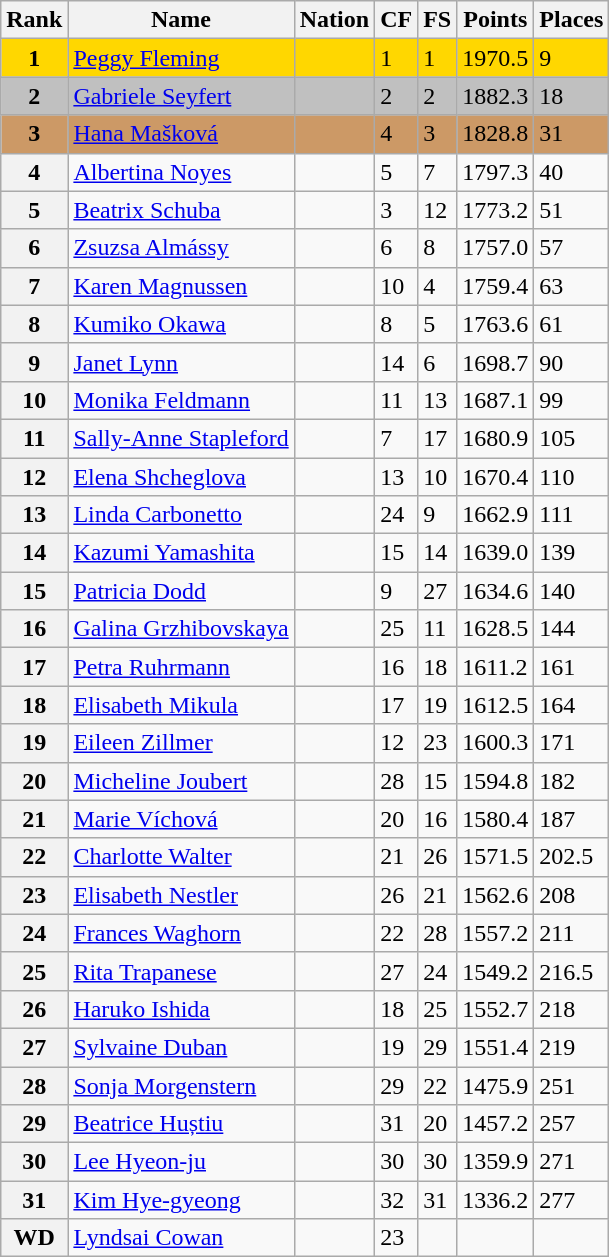<table class="wikitable">
<tr>
<th>Rank</th>
<th>Name</th>
<th>Nation</th>
<th>CF</th>
<th>FS</th>
<th>Points</th>
<th>Places</th>
</tr>
<tr bgcolor="gold">
<td align="center"><strong>1</strong></td>
<td><a href='#'>Peggy Fleming</a></td>
<td></td>
<td>1</td>
<td>1</td>
<td>1970.5</td>
<td>9</td>
</tr>
<tr bgcolor="silver">
<td align="center"><strong>2</strong></td>
<td><a href='#'>Gabriele Seyfert</a></td>
<td></td>
<td>2</td>
<td>2</td>
<td>1882.3</td>
<td>18</td>
</tr>
<tr bgcolor="cc9966">
<td align="center"><strong>3</strong></td>
<td><a href='#'>Hana Mašková</a></td>
<td></td>
<td>4</td>
<td>3</td>
<td>1828.8</td>
<td>31</td>
</tr>
<tr>
<th>4</th>
<td><a href='#'>Albertina Noyes</a></td>
<td></td>
<td>5</td>
<td>7</td>
<td>1797.3</td>
<td>40</td>
</tr>
<tr>
<th>5</th>
<td><a href='#'>Beatrix Schuba</a></td>
<td></td>
<td>3</td>
<td>12</td>
<td>1773.2</td>
<td>51</td>
</tr>
<tr>
<th>6</th>
<td><a href='#'>Zsuzsa Almássy</a></td>
<td></td>
<td>6</td>
<td>8</td>
<td>1757.0</td>
<td>57</td>
</tr>
<tr>
<th>7</th>
<td><a href='#'>Karen Magnussen</a></td>
<td></td>
<td>10</td>
<td>4</td>
<td>1759.4</td>
<td>63</td>
</tr>
<tr>
<th>8</th>
<td><a href='#'>Kumiko Okawa</a></td>
<td></td>
<td>8</td>
<td>5</td>
<td>1763.6</td>
<td>61</td>
</tr>
<tr>
<th>9</th>
<td><a href='#'>Janet Lynn</a></td>
<td></td>
<td>14</td>
<td>6</td>
<td>1698.7</td>
<td>90</td>
</tr>
<tr>
<th>10</th>
<td><a href='#'>Monika Feldmann</a></td>
<td></td>
<td>11</td>
<td>13</td>
<td>1687.1</td>
<td>99</td>
</tr>
<tr>
<th>11</th>
<td><a href='#'>Sally-Anne Stapleford</a></td>
<td></td>
<td>7</td>
<td>17</td>
<td>1680.9</td>
<td>105</td>
</tr>
<tr>
<th>12</th>
<td><a href='#'>Elena Shcheglova</a></td>
<td></td>
<td>13</td>
<td>10</td>
<td>1670.4</td>
<td>110</td>
</tr>
<tr>
<th>13</th>
<td><a href='#'>Linda Carbonetto</a></td>
<td></td>
<td>24</td>
<td>9</td>
<td>1662.9</td>
<td>111</td>
</tr>
<tr>
<th>14</th>
<td><a href='#'>Kazumi Yamashita</a></td>
<td></td>
<td>15</td>
<td>14</td>
<td>1639.0</td>
<td>139</td>
</tr>
<tr>
<th>15</th>
<td><a href='#'>Patricia Dodd</a></td>
<td></td>
<td>9</td>
<td>27</td>
<td>1634.6</td>
<td>140</td>
</tr>
<tr>
<th>16</th>
<td><a href='#'>Galina Grzhibovskaya</a></td>
<td></td>
<td>25</td>
<td>11</td>
<td>1628.5</td>
<td>144</td>
</tr>
<tr>
<th>17</th>
<td><a href='#'>Petra Ruhrmann</a></td>
<td></td>
<td>16</td>
<td>18</td>
<td>1611.2</td>
<td>161</td>
</tr>
<tr>
<th>18</th>
<td><a href='#'>Elisabeth Mikula</a></td>
<td></td>
<td>17</td>
<td>19</td>
<td>1612.5</td>
<td>164</td>
</tr>
<tr>
<th>19</th>
<td><a href='#'>Eileen Zillmer</a></td>
<td></td>
<td>12</td>
<td>23</td>
<td>1600.3</td>
<td>171</td>
</tr>
<tr>
<th>20</th>
<td><a href='#'>Micheline Joubert</a></td>
<td></td>
<td>28</td>
<td>15</td>
<td>1594.8</td>
<td>182</td>
</tr>
<tr>
<th>21</th>
<td><a href='#'>Marie Víchová</a></td>
<td></td>
<td>20</td>
<td>16</td>
<td>1580.4</td>
<td>187</td>
</tr>
<tr>
<th>22</th>
<td><a href='#'>Charlotte Walter</a></td>
<td></td>
<td>21</td>
<td>26</td>
<td>1571.5</td>
<td>202.5</td>
</tr>
<tr>
<th>23</th>
<td><a href='#'>Elisabeth Nestler</a></td>
<td></td>
<td>26</td>
<td>21</td>
<td>1562.6</td>
<td>208</td>
</tr>
<tr>
<th>24</th>
<td><a href='#'>Frances Waghorn</a></td>
<td></td>
<td>22</td>
<td>28</td>
<td>1557.2</td>
<td>211</td>
</tr>
<tr>
<th>25</th>
<td><a href='#'>Rita Trapanese</a></td>
<td></td>
<td>27</td>
<td>24</td>
<td>1549.2</td>
<td>216.5</td>
</tr>
<tr>
<th>26</th>
<td><a href='#'>Haruko Ishida</a></td>
<td></td>
<td>18</td>
<td>25</td>
<td>1552.7</td>
<td>218</td>
</tr>
<tr>
<th>27</th>
<td><a href='#'>Sylvaine Duban</a></td>
<td></td>
<td>19</td>
<td>29</td>
<td>1551.4</td>
<td>219</td>
</tr>
<tr>
<th>28</th>
<td><a href='#'>Sonja Morgenstern</a></td>
<td></td>
<td>29</td>
<td>22</td>
<td>1475.9</td>
<td>251</td>
</tr>
<tr>
<th>29</th>
<td><a href='#'>Beatrice Huștiu</a></td>
<td></td>
<td>31</td>
<td>20</td>
<td>1457.2</td>
<td>257</td>
</tr>
<tr>
<th>30</th>
<td><a href='#'>Lee Hyeon-ju</a></td>
<td></td>
<td>30</td>
<td>30</td>
<td>1359.9</td>
<td>271</td>
</tr>
<tr>
<th>31</th>
<td><a href='#'>Kim Hye-gyeong</a></td>
<td></td>
<td>32</td>
<td>31</td>
<td>1336.2</td>
<td>277</td>
</tr>
<tr>
<th>WD</th>
<td><a href='#'>Lyndsai Cowan</a></td>
<td></td>
<td>23</td>
<td></td>
<td></td>
<td></td>
</tr>
</table>
